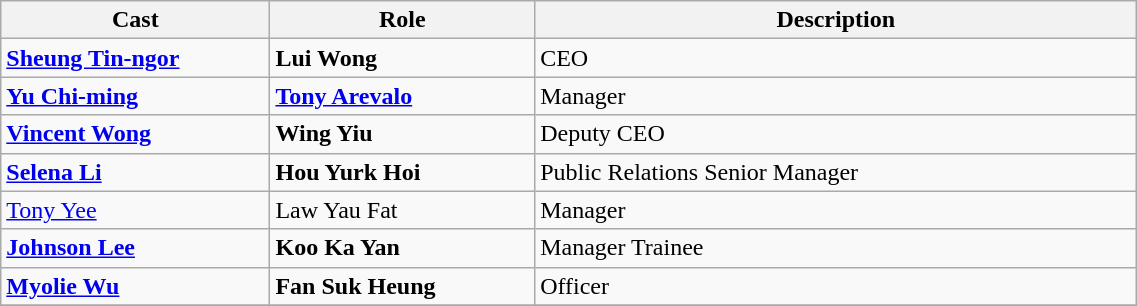<table class="wikitable" width="60%">
<tr>
<th style="width:6%">Cast</th>
<th style="width:6%">Role</th>
<th style="width:15%">Description</th>
</tr>
<tr>
<td><strong><a href='#'>Sheung Tin-ngor</a></strong></td>
<td><strong>Lui Wong</strong></td>
<td>CEO</td>
</tr>
<tr>
<td><strong><a href='#'>Yu Chi-ming</a></strong></td>
<td><strong><a href='#'>Tony Arevalo</a></strong></td>
<td>Manager</td>
</tr>
<tr>
<td><strong><a href='#'>Vincent Wong</a></strong></td>
<td><strong>Wing Yiu</strong></td>
<td>Deputy CEO</td>
</tr>
<tr>
<td><strong><a href='#'>Selena Li</a></strong></td>
<td><strong>Hou Yurk Hoi</strong></td>
<td>Public Relations Senior Manager</td>
</tr>
<tr>
<td><a href='#'>Tony Yee</a></td>
<td>Law Yau Fat</td>
<td>Manager</td>
</tr>
<tr>
<td><strong><a href='#'>Johnson Lee</a></strong></td>
<td><strong>Koo Ka Yan</strong></td>
<td>Manager Trainee</td>
</tr>
<tr>
<td><strong><a href='#'>Myolie Wu</a></strong></td>
<td><strong>Fan Suk Heung</strong></td>
<td>Officer</td>
</tr>
<tr>
</tr>
</table>
